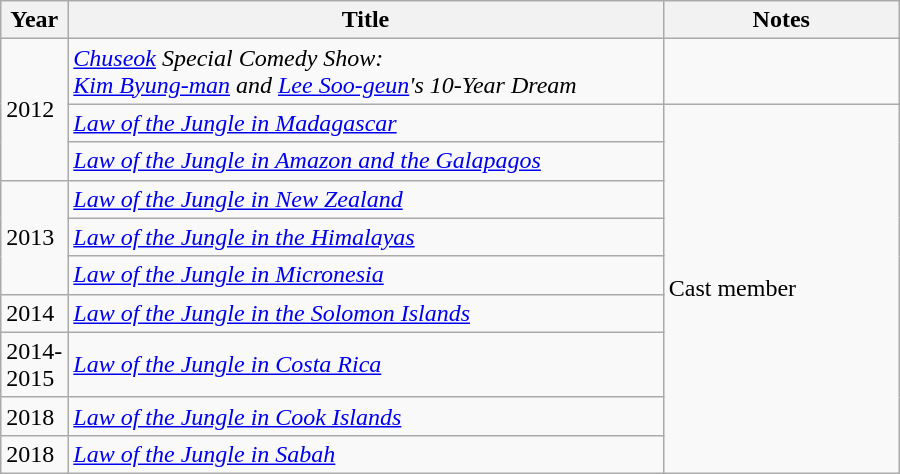<table class="wikitable" style="width:600px">
<tr>
<th width=10>Year</th>
<th>Title</th>
<th width=150>Notes</th>
</tr>
<tr>
<td rowspan="3">2012</td>
<td><em><a href='#'>Chuseok</a> Special Comedy Show: <br> <a href='#'>Kim Byung-man</a> and <a href='#'>Lee Soo-geun</a>'s 10-Year Dream</em></td>
<td></td>
</tr>
<tr>
<td><em><a href='#'>Law of the Jungle in Madagascar</a></em></td>
<td rowspan="9">Cast member</td>
</tr>
<tr>
<td><em><a href='#'>Law of the Jungle in Amazon and the Galapagos</a></em></td>
</tr>
<tr>
<td rowspan="3">2013</td>
<td><em><a href='#'>Law of the Jungle in New Zealand</a></em></td>
</tr>
<tr>
<td><em><a href='#'>Law of the Jungle in the Himalayas</a></em></td>
</tr>
<tr>
<td><em><a href='#'>Law of the Jungle in Micronesia</a></em></td>
</tr>
<tr>
<td>2014</td>
<td><em><a href='#'>Law of the Jungle in the Solomon Islands</a></em></td>
</tr>
<tr>
<td>2014-2015</td>
<td><em><a href='#'>Law of the Jungle in Costa Rica</a></em></td>
</tr>
<tr>
<td>2018</td>
<td><em><a href='#'>Law of the Jungle in Cook Islands</a></em></td>
</tr>
<tr>
<td>2018</td>
<td><em><a href='#'>Law of the Jungle in Sabah</a></em></td>
</tr>
</table>
